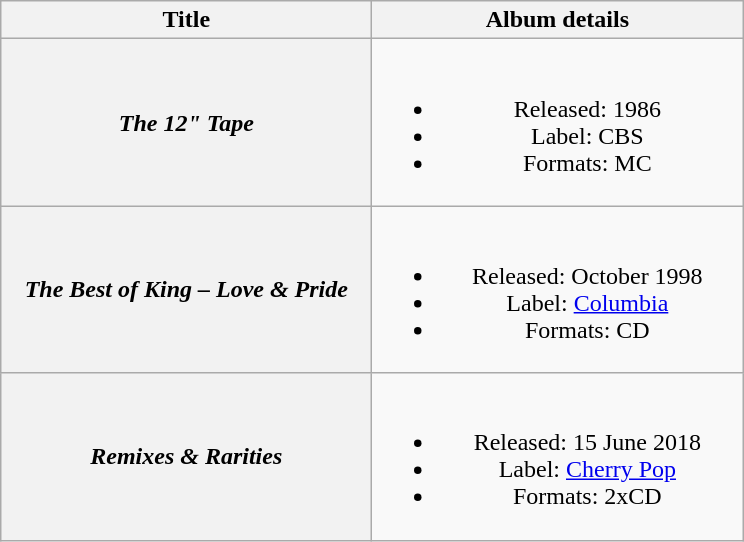<table class="wikitable plainrowheaders" style="text-align:center;">
<tr>
<th scope="col" style="width:15em;">Title</th>
<th scope="col" style="width:15em;">Album details</th>
</tr>
<tr>
<th scope="row"><em>The 12" Tape</em></th>
<td><br><ul><li>Released: 1986</li><li>Label: CBS</li><li>Formats: MC</li></ul></td>
</tr>
<tr>
<th scope="row"><em>The Best of King – Love & Pride</em></th>
<td><br><ul><li>Released: October 1998</li><li>Label: <a href='#'>Columbia</a></li><li>Formats: CD</li></ul></td>
</tr>
<tr>
<th scope="row"><em>Remixes & Rarities</em></th>
<td><br><ul><li>Released: 15 June 2018</li><li>Label: <a href='#'>Cherry Pop</a></li><li>Formats: 2xCD</li></ul></td>
</tr>
</table>
